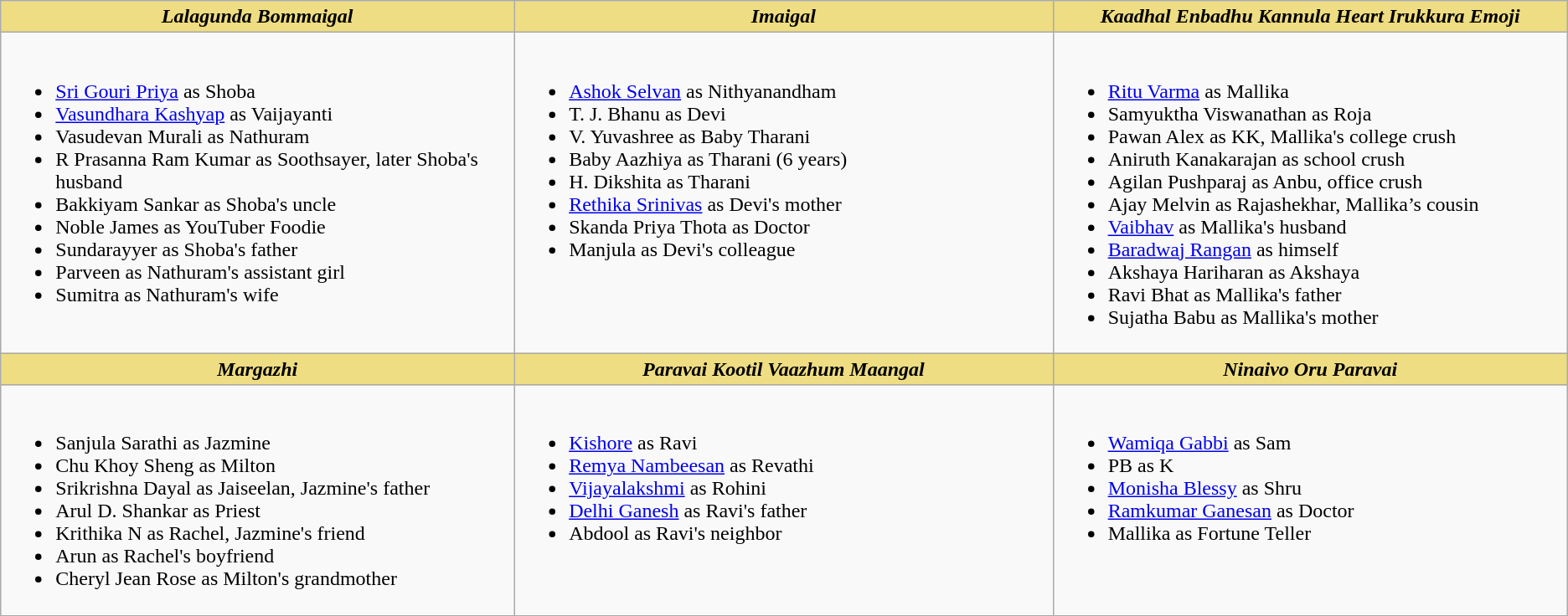<table class=wikitable>
<tr>
<th style="background:#EEDD82; width:10%"><em>Lalagunda Bommaigal</em></th>
<th style="background:#EEDD82; width:10%"><em>Imaigal </em></th>
<th style="background:#EEDD82; width:10%"><em>Kaadhal Enbadhu Kannula Heart Irukkura Emoji</em></th>
</tr>
<tr>
<td valign="top"><br><ul><li><a href='#'>Sri Gouri Priya</a> as Shoba</li><li><a href='#'>Vasundhara Kashyap</a> as Vaijayanti</li><li>Vasudevan Murali as Nathuram</li><li>R Prasanna Ram Kumar as Soothsayer, later Shoba's husband</li><li>Bakkiyam Sankar as Shoba's uncle</li><li>Noble James as YouTuber Foodie</li><li>Sundarayyer as Shoba's father</li><li>Parveen as Nathuram's assistant girl</li><li>Sumitra as Nathuram's wife</li></ul></td>
<td valign="top"><br><ul><li><a href='#'>Ashok Selvan</a> as Nithyanandham</li><li>T. J. Bhanu as Devi</li><li>V. Yuvashree as Baby Tharani</li><li>Baby Aazhiya as Tharani (6 years)</li><li>H. Dikshita as Tharani</li><li><a href='#'>Rethika Srinivas</a> as Devi's mother</li><li>Skanda Priya Thota as Doctor</li><li>Manjula as Devi's colleague</li></ul></td>
<td valign="top"><br><ul><li><a href='#'>Ritu Varma</a> as Mallika</li><li>Samyuktha Viswanathan as Roja</li><li>Pawan Alex as KK, Mallika's college crush</li><li>Aniruth Kanakarajan as school crush</li><li>Agilan Pushparaj as Anbu, office crush</li><li>Ajay Melvin as Rajashekhar, Mallika’s cousin</li><li><a href='#'>Vaibhav</a> as Mallika's husband</li><li><a href='#'>Baradwaj Rangan</a> as himself</li><li>Akshaya Hariharan as Akshaya</li><li>Ravi Bhat as Mallika's father</li><li>Sujatha Babu as Mallika's mother</li></ul></td>
</tr>
<tr>
<th style="background:#EEDD82; width:10%"><em>Margazhi</em></th>
<th style="background:#EEDD82; width:10%"><em>Paravai Kootil Vaazhum Maangal</em></th>
<th style="background:#EEDD82; width:10%"><em>Ninaivo Oru Paravai</em></th>
</tr>
<tr>
<td valign="top"><br><ul><li>Sanjula Sarathi as Jazmine</li><li>Chu Khoy Sheng as Milton</li><li>Srikrishna Dayal as Jaiseelan, Jazmine's father</li><li>Arul D. Shankar as Priest</li><li>Krithika N as Rachel, Jazmine's friend</li><li>Arun as Rachel's boyfriend</li><li>Cheryl Jean Rose as Milton's grandmother</li></ul></td>
<td valign="top"><br><ul><li><a href='#'>Kishore</a> as Ravi</li><li><a href='#'>Remya Nambeesan</a> as Revathi</li><li><a href='#'>Vijayalakshmi</a> as Rohini</li><li><a href='#'>Delhi Ganesh</a> as Ravi's father</li><li>Abdool as Ravi's neighbor</li></ul></td>
<td valign="top"><br><ul><li><a href='#'>Wamiqa Gabbi</a> as Sam</li><li>PB as K</li><li><a href='#'>Monisha Blessy</a> as Shru</li><li><a href='#'>Ramkumar Ganesan</a> as Doctor</li><li>Mallika as Fortune Teller</li></ul></td>
</tr>
</table>
